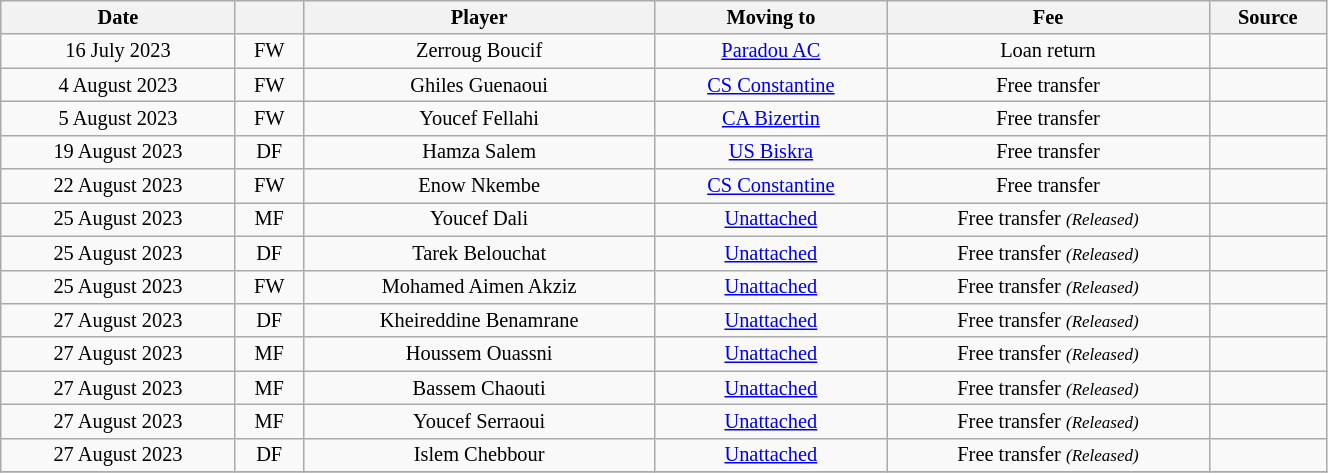<table class="wikitable sortable" style="width:70%; text-align:center; font-size:85%; text-align:centre;">
<tr>
<th>Date</th>
<th></th>
<th>Player</th>
<th>Moving to</th>
<th>Fee</th>
<th>Source</th>
</tr>
<tr>
<td>16 July 2023</td>
<td>FW</td>
<td> Zerroug Boucif</td>
<td><a href='#'>Paradou AC</a></td>
<td>Loan return</td>
<td></td>
</tr>
<tr>
<td>4 August 2023</td>
<td>FW</td>
<td> Ghiles Guenaoui</td>
<td><a href='#'>CS Constantine</a></td>
<td>Free transfer</td>
<td></td>
</tr>
<tr>
<td>5 August 2023</td>
<td>FW</td>
<td> Youcef Fellahi</td>
<td><a href='#'>CA Bizertin</a></td>
<td>Free transfer</td>
<td></td>
</tr>
<tr>
<td>19 August 2023</td>
<td>DF</td>
<td> Hamza Salem</td>
<td><a href='#'>US Biskra</a></td>
<td>Free transfer</td>
<td></td>
</tr>
<tr>
<td>22 August 2023</td>
<td>FW</td>
<td> Enow Nkembe</td>
<td><a href='#'>CS Constantine</a></td>
<td>Free transfer</td>
<td></td>
</tr>
<tr>
<td>25 August 2023</td>
<td>MF</td>
<td> Youcef Dali</td>
<td><a href='#'>Unattached</a></td>
<td>Free transfer <small><em>(Released)</em></small></td>
<td></td>
</tr>
<tr>
<td>25 August 2023</td>
<td>DF</td>
<td> Tarek Belouchat</td>
<td><a href='#'>Unattached</a></td>
<td>Free transfer <small><em>(Released)</em></small></td>
<td></td>
</tr>
<tr>
<td>25 August 2023</td>
<td>FW</td>
<td> Mohamed Aimen Akziz</td>
<td><a href='#'>Unattached</a></td>
<td>Free transfer <small><em>(Released)</em></small></td>
<td></td>
</tr>
<tr>
<td>27 August 2023</td>
<td>DF</td>
<td> Kheireddine Benamrane</td>
<td><a href='#'>Unattached</a></td>
<td>Free transfer <small><em>(Released)</em></small></td>
<td></td>
</tr>
<tr>
<td>27 August 2023</td>
<td>MF</td>
<td> Houssem Ouassni</td>
<td><a href='#'>Unattached</a></td>
<td>Free transfer <small><em>(Released)</em></small></td>
<td></td>
</tr>
<tr>
<td>27 August 2023</td>
<td>MF</td>
<td> Bassem Chaouti</td>
<td><a href='#'>Unattached</a></td>
<td>Free transfer <small><em>(Released)</em></small></td>
<td></td>
</tr>
<tr>
<td>27 August 2023</td>
<td>MF</td>
<td> Youcef Serraoui</td>
<td><a href='#'>Unattached</a></td>
<td>Free transfer <small><em>(Released)</em></small></td>
<td></td>
</tr>
<tr>
<td>27 August 2023</td>
<td>DF</td>
<td> Islem Chebbour</td>
<td><a href='#'>Unattached</a></td>
<td>Free transfer <small><em>(Released)</em></small></td>
<td></td>
</tr>
<tr>
</tr>
</table>
